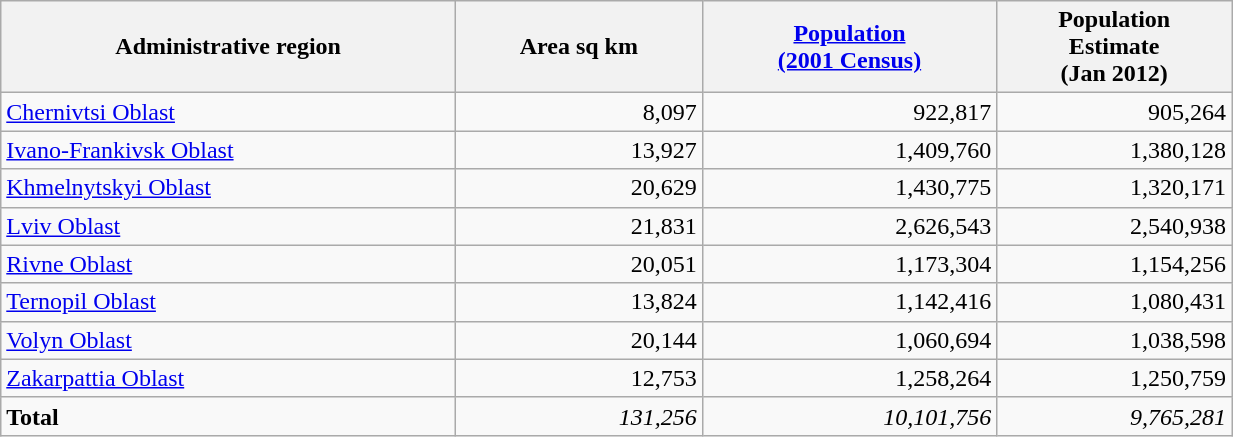<table class="wikitable" width="65%">
<tr>
<th>Administrative region</th>
<th>Area sq km</th>
<th><a href='#'>Population<br>(2001 Census)</a></th>
<th>Population <br> Estimate <br> (Jan 2012)</th>
</tr>
<tr>
<td><a href='#'>Chernivtsi Oblast</a></td>
<td align="right">8,097</td>
<td align="right">922,817</td>
<td align="right">905,264</td>
</tr>
<tr>
<td><a href='#'>Ivano-Frankivsk Oblast</a></td>
<td align="right">13,927</td>
<td align="right">1,409,760</td>
<td align="right">1,380,128</td>
</tr>
<tr>
<td><a href='#'>Khmelnytskyi Oblast</a></td>
<td align="right">20,629</td>
<td align="right">1,430,775</td>
<td align="right">1,320,171</td>
</tr>
<tr>
<td><a href='#'>Lviv Oblast</a></td>
<td align="right">21,831</td>
<td align="right">2,626,543</td>
<td align="right">2,540,938</td>
</tr>
<tr>
<td><a href='#'>Rivne Oblast</a></td>
<td align="right">20,051</td>
<td align="right">1,173,304</td>
<td align="right">1,154,256</td>
</tr>
<tr>
<td><a href='#'>Ternopil Oblast</a></td>
<td align="right">13,824</td>
<td align="right">1,142,416</td>
<td align="right">1,080,431</td>
</tr>
<tr>
<td><a href='#'>Volyn Oblast</a></td>
<td align="right">20,144</td>
<td align="right">1,060,694</td>
<td align="right">1,038,598</td>
</tr>
<tr>
<td><a href='#'>Zakarpattia Oblast</a></td>
<td align="right">12,753</td>
<td align="right">1,258,264</td>
<td align="right">1,250,759</td>
</tr>
<tr>
<td><strong>Total</strong></td>
<td align="right"><em>131,256</em></td>
<td align="right"><em>10,101,756</em></td>
<td align="right"><em>9,765,281</em></td>
</tr>
</table>
